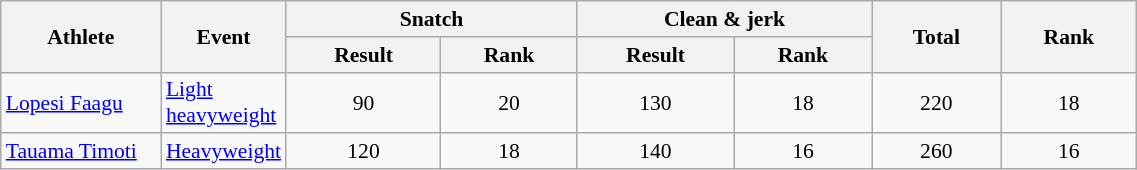<table class="wikitable" style="font-size:90%" width=60%>
<tr>
<th rowspan="2" width=100>Athlete</th>
<th rowspan="2" width=50>Event</th>
<th colspan="2">Snatch</th>
<th colspan="2">Clean & jerk</th>
<th rowspan="2">Total</th>
<th rowspan="2">Rank</th>
</tr>
<tr>
<th>Result</th>
<th>Rank</th>
<th>Result</th>
<th>Rank</th>
</tr>
<tr>
<td><a href='#'>Lopesi Faagu</a></td>
<td><a href='#'>Light heavyweight</a></td>
<td align=center>90</td>
<td align=center>20</td>
<td align=center>130</td>
<td align=center>18</td>
<td align=center>220</td>
<td align=center>18</td>
</tr>
<tr>
<td><a href='#'>Tauama Timoti</a></td>
<td><a href='#'>Heavyweight</a></td>
<td align=center>120</td>
<td align=center>18</td>
<td align=center>140</td>
<td align=center>16</td>
<td align=center>260</td>
<td align=center>16</td>
</tr>
</table>
